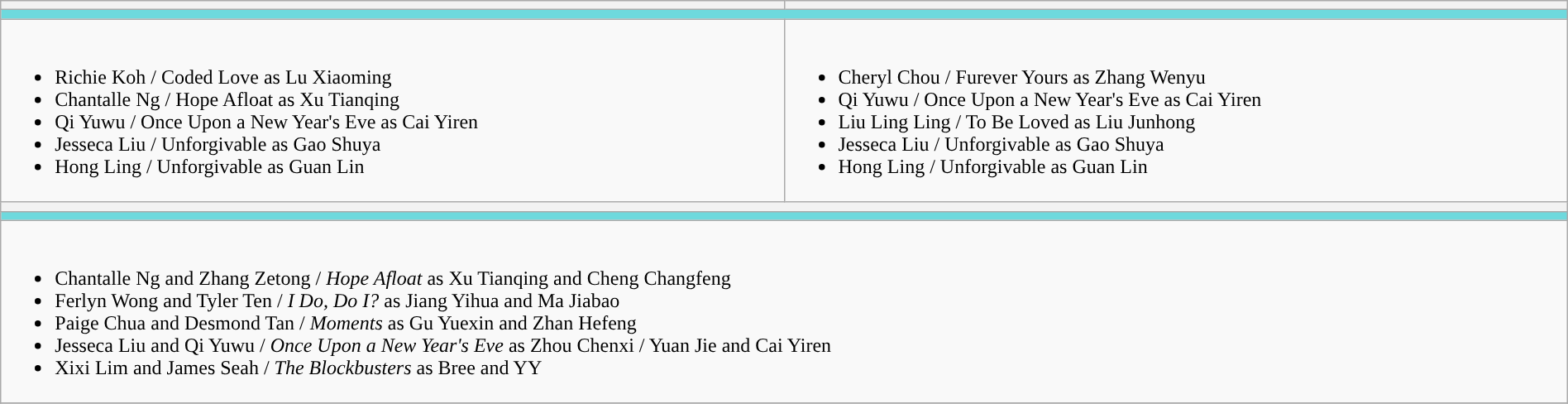<table class="wikitable" style="width:100%;">
<tr>
<th style="width=50%" style="background-color:#2d1f14; font-weight:bold; text-align:center;"></th>
<th style="width=50%" style="background-color:#2d1f14; font-weight:bold; text-align:center;"></th>
</tr>
<tr>
<td align=left colspan=3 style="background-color:#6ed9dd"></td>
</tr>
<tr>
<td valign="top"><br><ul><li>Richie Koh / Coded Love as Lu Xiaoming</li><li>Chantalle Ng / Hope Afloat as Xu Tianqing</li><li>Qi Yuwu / Once Upon a New Year's Eve as Cai Yiren</li><li>Jesseca Liu / Unforgivable as Gao Shuya</li><li>Hong Ling / Unforgivable as Guan Lin</li></ul></td>
<td valign="top"><br><ul><li>Cheryl Chou / Furever Yours as Zhang Wenyu</li><li>Qi Yuwu / Once Upon a New Year's Eve as Cai Yiren</li><li>Liu Ling Ling / To Be Loved as Liu Junhong</li><li>Jesseca Liu / Unforgivable as Gao Shuya</li><li>Hong Ling / Unforgivable as Guan Lin</li></ul></td>
</tr>
<tr>
<th colspan=3 style="width=50%" style="background-color:#2d1f14; font-weight:bold; text-align:center;"></th>
</tr>
<tr>
<td align=left colspan=3 style="background-color:#6ed9dd"></td>
</tr>
<tr>
<td valign="top"colspan=3><br><ul><li>Chantalle Ng and Zhang Zetong  /  <em>Hope Afloat</em> as Xu Tianqing and Cheng Changfeng</li><li>Ferlyn Wong and Tyler Ten  /  <em>I Do, Do I?</em> as Jiang Yihua and Ma Jiabao</li><li>Paige Chua and Desmond Tan  /  <em>Moments</em> as Gu Yuexin and Zhan Hefeng</li><li>Jesseca Liu and Qi Yuwu  /  <em>Once Upon a New Year's Eve</em> as Zhou Chenxi / Yuan Jie and Cai Yiren</li><li>Xixi Lim and James Seah  /  <em>The Blockbusters</em> as Bree and YY</li></ul></td>
</tr>
<tr>
</tr>
</table>
